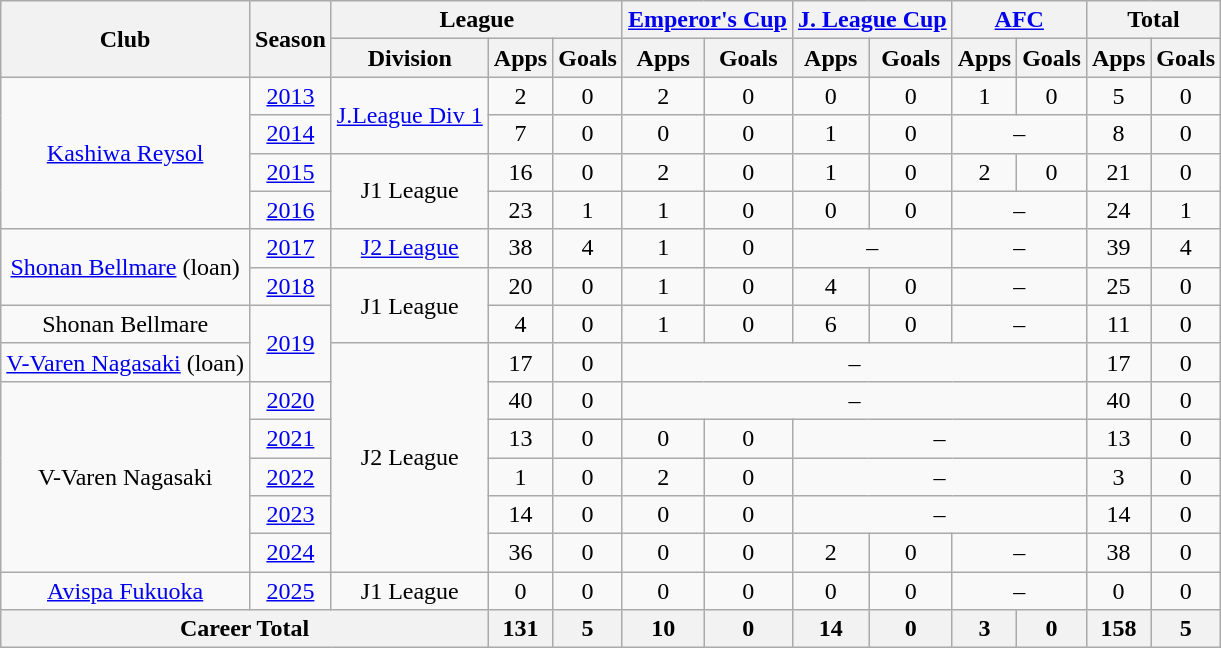<table class="wikitable" style="text-align:center;">
<tr>
<th rowspan="2">Club</th>
<th rowspan="2">Season</th>
<th colspan="3">League</th>
<th colspan="2"><a href='#'>Emperor's Cup</a></th>
<th colspan="2"><a href='#'>J. League Cup</a></th>
<th colspan="2"><a href='#'>AFC</a></th>
<th colspan="2">Total</th>
</tr>
<tr>
<th>Division</th>
<th>Apps</th>
<th>Goals</th>
<th>Apps</th>
<th>Goals</th>
<th>Apps</th>
<th>Goals</th>
<th>Apps</th>
<th>Goals</th>
<th>Apps</th>
<th>Goals</th>
</tr>
<tr>
<td rowspan="4"><a href='#'>Kashiwa Reysol</a></td>
<td><a href='#'>2013</a></td>
<td rowspan="2"><a href='#'>J.League Div 1</a></td>
<td>2</td>
<td>0</td>
<td>2</td>
<td>0</td>
<td>0</td>
<td>0</td>
<td>1</td>
<td>0</td>
<td>5</td>
<td>0</td>
</tr>
<tr>
<td><a href='#'>2014</a></td>
<td>7</td>
<td>0</td>
<td>0</td>
<td>0</td>
<td>1</td>
<td>0</td>
<td colspan="2">–</td>
<td>8</td>
<td>0</td>
</tr>
<tr>
<td><a href='#'>2015</a></td>
<td rowspan="2">J1 League</td>
<td>16</td>
<td>0</td>
<td>2</td>
<td>0</td>
<td>1</td>
<td>0</td>
<td>2</td>
<td>0</td>
<td>21</td>
<td>0</td>
</tr>
<tr>
<td><a href='#'>2016</a></td>
<td>23</td>
<td>1</td>
<td>1</td>
<td>0</td>
<td>0</td>
<td>0</td>
<td colspan="2">–</td>
<td>24</td>
<td>1</td>
</tr>
<tr>
<td rowspan="2"><a href='#'>Shonan Bellmare</a> (loan)</td>
<td><a href='#'>2017</a></td>
<td><a href='#'>J2 League</a></td>
<td>38</td>
<td>4</td>
<td>1</td>
<td>0</td>
<td colspan="2">–</td>
<td colspan="2">–</td>
<td>39</td>
<td>4</td>
</tr>
<tr>
<td><a href='#'>2018</a></td>
<td rowspan="2">J1 League</td>
<td>20</td>
<td>0</td>
<td>1</td>
<td>0</td>
<td>4</td>
<td>0</td>
<td colspan="2">–</td>
<td>25</td>
<td>0</td>
</tr>
<tr>
<td>Shonan Bellmare</td>
<td rowspan="2"><a href='#'>2019</a></td>
<td>4</td>
<td>0</td>
<td>1</td>
<td>0</td>
<td>6</td>
<td>0</td>
<td colspan="2">–</td>
<td>11</td>
<td>0</td>
</tr>
<tr>
<td><a href='#'>V-Varen Nagasaki</a> (loan)</td>
<td rowspan="6">J2 League</td>
<td>17</td>
<td>0</td>
<td colspan="6">–</td>
<td>17</td>
<td>0</td>
</tr>
<tr>
<td rowspan="5">V-Varen Nagasaki</td>
<td><a href='#'>2020</a></td>
<td>40</td>
<td>0</td>
<td colspan="6">–</td>
<td>40</td>
<td>0</td>
</tr>
<tr>
<td><a href='#'>2021</a></td>
<td>13</td>
<td>0</td>
<td>0</td>
<td>0</td>
<td colspan="4">–</td>
<td>13</td>
<td>0</td>
</tr>
<tr>
<td><a href='#'>2022</a></td>
<td>1</td>
<td>0</td>
<td>2</td>
<td>0</td>
<td colspan="4">–</td>
<td>3</td>
<td>0</td>
</tr>
<tr>
<td><a href='#'>2023</a></td>
<td>14</td>
<td>0</td>
<td>0</td>
<td>0</td>
<td colspan="4">–</td>
<td>14</td>
<td>0</td>
</tr>
<tr>
<td><a href='#'>2024</a></td>
<td>36</td>
<td>0</td>
<td>0</td>
<td>0</td>
<td>2</td>
<td>0</td>
<td colspan="2">–</td>
<td>38</td>
<td>0</td>
</tr>
<tr>
<td><a href='#'>Avispa Fukuoka</a></td>
<td><a href='#'>2025</a></td>
<td>J1 League</td>
<td>0</td>
<td>0</td>
<td>0</td>
<td>0</td>
<td>0</td>
<td>0</td>
<td colspan="2">–</td>
<td>0</td>
<td>0</td>
</tr>
<tr>
<th colspan="3">Career Total</th>
<th>131</th>
<th>5</th>
<th>10</th>
<th>0</th>
<th>14</th>
<th>0</th>
<th>3</th>
<th>0</th>
<th>158</th>
<th>5</th>
</tr>
</table>
